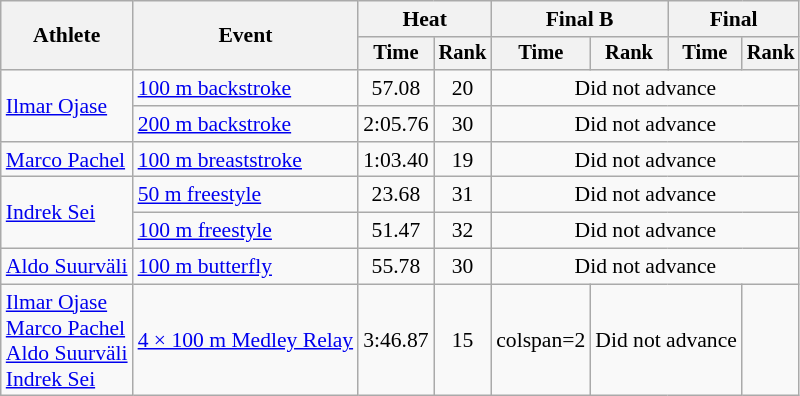<table class=wikitable style="font-size:90%">
<tr>
<th rowspan="2">Athlete</th>
<th rowspan="2">Event</th>
<th colspan="2">Heat</th>
<th colspan="2">Final B</th>
<th colspan="2">Final</th>
</tr>
<tr style="font-size:95%">
<th>Time</th>
<th>Rank</th>
<th>Time</th>
<th>Rank</th>
<th>Time</th>
<th>Rank</th>
</tr>
<tr align=center>
<td align=left rowspan=2><a href='#'>Ilmar Ojase</a></td>
<td align=left><a href='#'>100 m backstroke</a></td>
<td>57.08</td>
<td>20</td>
<td colspan=6>Did not advance</td>
</tr>
<tr align=center>
<td align=left><a href='#'>200 m backstroke</a></td>
<td>2:05.76</td>
<td>30</td>
<td colspan=6>Did not advance</td>
</tr>
<tr align=center>
<td align=left rowspan=1><a href='#'>Marco Pachel</a></td>
<td align=left><a href='#'>100 m breaststroke</a></td>
<td>1:03.40</td>
<td>19</td>
<td colspan=6>Did not advance</td>
</tr>
<tr align=center>
<td align=left rowspan=2><a href='#'>Indrek Sei</a></td>
<td align=left><a href='#'>50 m freestyle</a></td>
<td>23.68</td>
<td>31</td>
<td colspan=6>Did not advance</td>
</tr>
<tr align=center>
<td align=left><a href='#'>100 m freestyle</a></td>
<td>51.47</td>
<td>32</td>
<td colspan=6>Did not advance</td>
</tr>
<tr align=center>
<td align=left rowspan=1><a href='#'>Aldo Suurväli</a></td>
<td align=left><a href='#'>100 m butterfly</a></td>
<td>55.78</td>
<td>30</td>
<td colspan=6>Did not advance</td>
</tr>
<tr align=center>
<td align=left rowspan=1><a href='#'>Ilmar Ojase</a><br><a href='#'>Marco Pachel</a><br><a href='#'>Aldo Suurväli</a><br><a href='#'>Indrek Sei</a></td>
<td align=left><a href='#'>4 × 100 m Medley Relay</a></td>
<td>3:46.87</td>
<td>15</td>
<td>colspan=2 </td>
<td colspan=2>Did not advance</td>
</tr>
</table>
